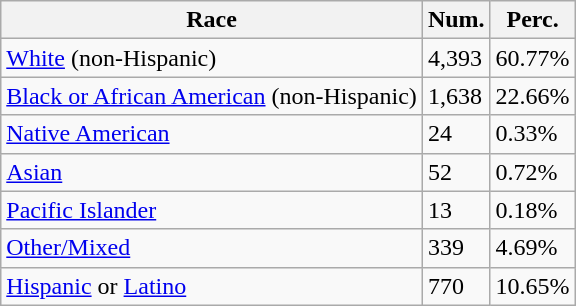<table class="wikitable">
<tr>
<th>Race</th>
<th>Num.</th>
<th>Perc.</th>
</tr>
<tr>
<td><a href='#'>White</a> (non-Hispanic)</td>
<td>4,393</td>
<td>60.77%</td>
</tr>
<tr>
<td><a href='#'>Black or African American</a> (non-Hispanic)</td>
<td>1,638</td>
<td>22.66%</td>
</tr>
<tr>
<td><a href='#'>Native American</a></td>
<td>24</td>
<td>0.33%</td>
</tr>
<tr>
<td><a href='#'>Asian</a></td>
<td>52</td>
<td>0.72%</td>
</tr>
<tr>
<td><a href='#'>Pacific Islander</a></td>
<td>13</td>
<td>0.18%</td>
</tr>
<tr>
<td><a href='#'>Other/Mixed</a></td>
<td>339</td>
<td>4.69%</td>
</tr>
<tr>
<td><a href='#'>Hispanic</a> or <a href='#'>Latino</a></td>
<td>770</td>
<td>10.65%</td>
</tr>
</table>
